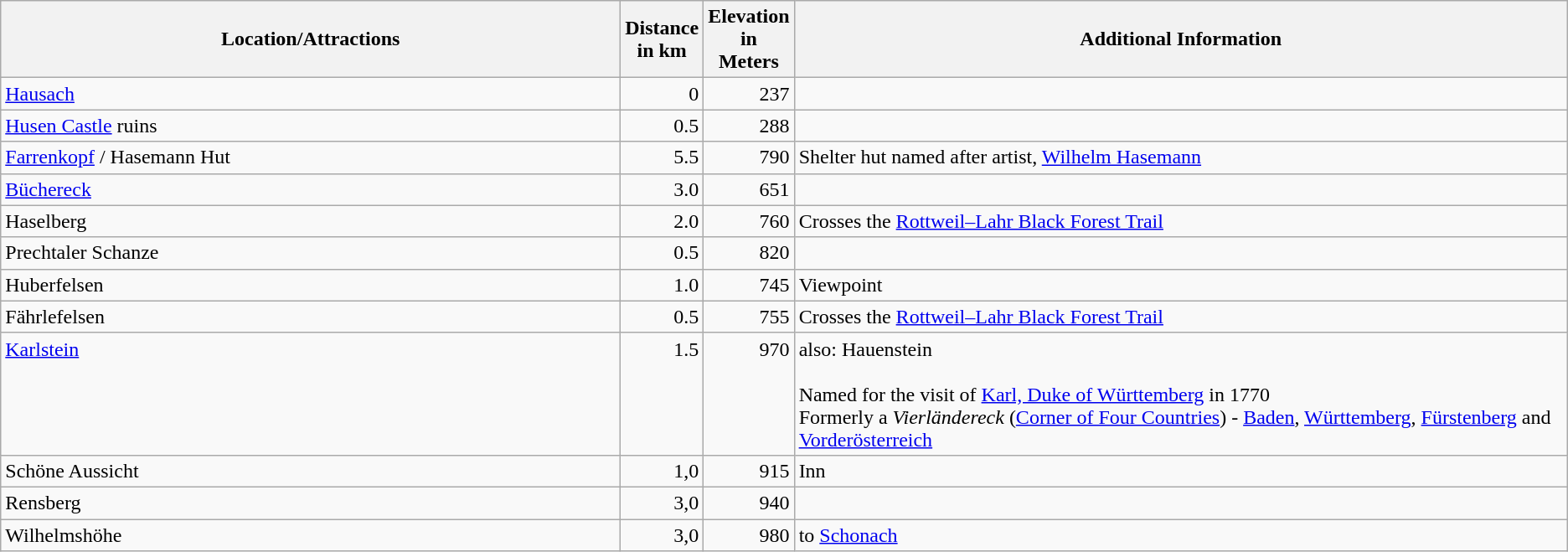<table class="wikitable">
<tr>
<th width="40%">Location/Attractions</th>
<th width="5%">Distance in km</th>
<th width="5%">Elevation in Meters</th>
<th width="50%">Additional Information</th>
</tr>
<tr valign="top">
<td><a href='#'>Hausach</a></td>
<td align="right">0</td>
<td align="right">237</td>
<td></td>
</tr>
<tr valign="top">
<td><a href='#'>Husen Castle</a> ruins</td>
<td align="right">0.5</td>
<td align="right">288</td>
<td></td>
</tr>
<tr valign="top">
<td><a href='#'>Farrenkopf</a> / Hasemann Hut</td>
<td align="right">5.5</td>
<td align="right">790</td>
<td>Shelter hut named after artist, <a href='#'>Wilhelm Hasemann</a></td>
</tr>
<tr valign="top">
<td><a href='#'>Büchereck</a></td>
<td align="right">3.0</td>
<td align="right">651</td>
<td></td>
</tr>
<tr valign="top">
<td>Haselberg</td>
<td align="right">2.0</td>
<td align="right">760</td>
<td>Crosses the <a href='#'>Rottweil–Lahr Black Forest Trail</a></td>
</tr>
<tr valign="top">
<td>Prechtaler Schanze</td>
<td align="right">0.5</td>
<td align="right">820</td>
<td></td>
</tr>
<tr valign="top">
<td>Huberfelsen</td>
<td align="right">1.0</td>
<td align="right">745</td>
<td>Viewpoint</td>
</tr>
<tr valign="top">
<td>Fährlefelsen</td>
<td align="right">0.5</td>
<td align="right">755</td>
<td>Crosses the <a href='#'>Rottweil–Lahr Black Forest Trail</a></td>
</tr>
<tr valign="top">
<td><a href='#'>Karlstein</a></td>
<td align="right">1.5</td>
<td align="right">970</td>
<td>also: Hauenstein<br><br>Named for the visit of <a href='#'>Karl, Duke of Württemberg</a> in 1770<br>
Formerly a <em>Vierländereck</em> (<a href='#'>Corner of Four Countries</a>) - <a href='#'>Baden</a>, <a href='#'>Württemberg</a>, <a href='#'>Fürstenberg</a> and <a href='#'>Vorderösterreich</a></td>
</tr>
<tr valign="top">
<td>Schöne Aussicht</td>
<td align="right">1,0</td>
<td align="right">915</td>
<td>Inn</td>
</tr>
<tr valign="top">
<td>Rensberg</td>
<td align="right">3,0</td>
<td align="right">940</td>
<td></td>
</tr>
<tr valign="top">
<td>Wilhelmshöhe</td>
<td align="right">3,0</td>
<td align="right">980</td>
<td>to <a href='#'>Schonach</a></td>
</tr>
</table>
